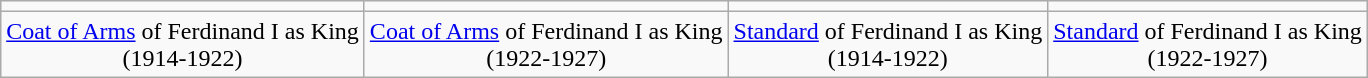<table class="wikitable" style="margin:1em auto; text-align:center;">
<tr>
<td></td>
<td></td>
<td></td>
<td></td>
</tr>
<tr>
<td><a href='#'>Coat of Arms</a> of Ferdinand I as King <br>(1914-1922)</td>
<td><a href='#'>Coat of Arms</a> of Ferdinand I as King <br>(1922-1927)</td>
<td><a href='#'>Standard</a> of Ferdinand I as King <br>(1914-1922)</td>
<td><a href='#'>Standard</a> of Ferdinand I as King <br>(1922-1927)</td>
</tr>
</table>
